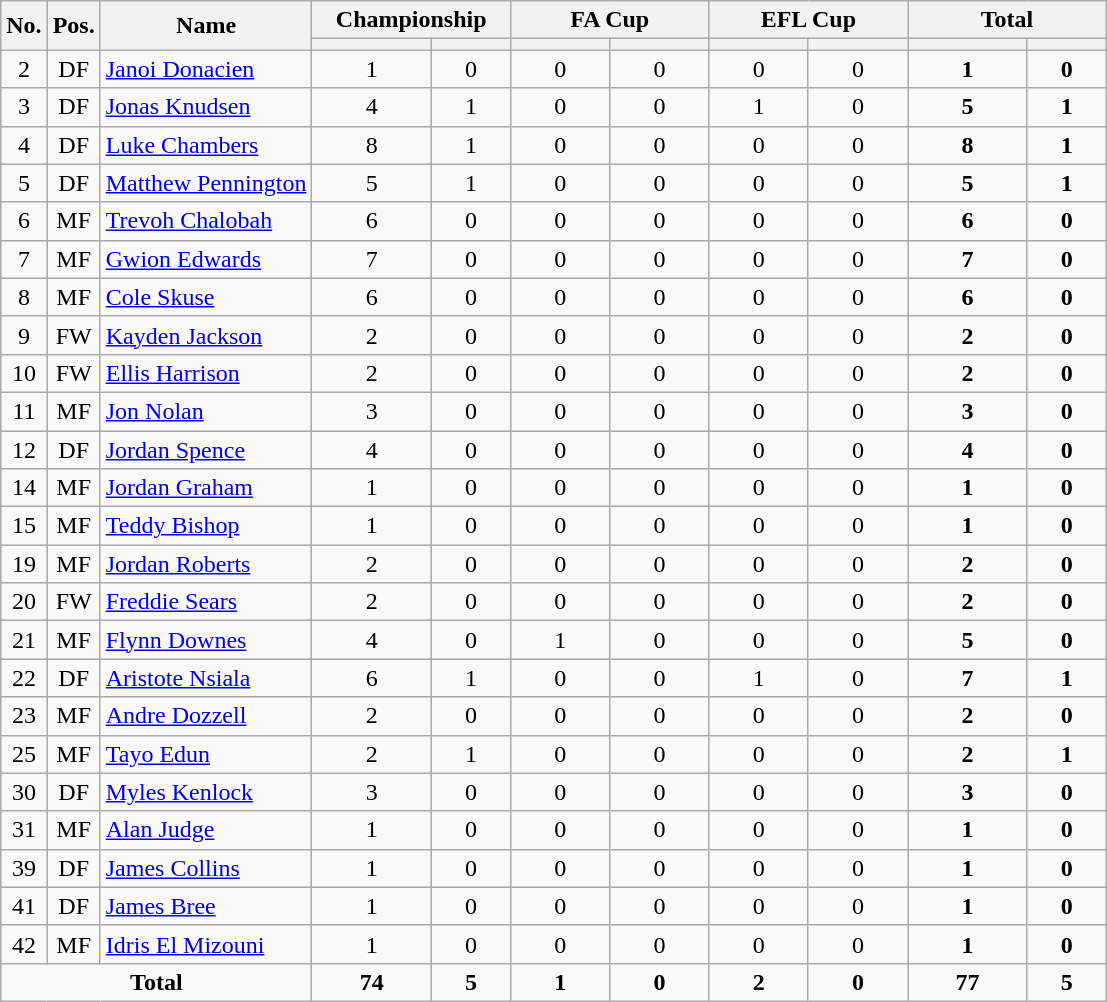<table class="wikitable sortable" style="text-align: center;">
<tr>
<th rowspan="2">No.</th>
<th rowspan="2">Pos.</th>
<th rowspan="2">Name</th>
<th colspan="2" width=125>Championship</th>
<th colspan="2" width=125>FA Cup</th>
<th colspan="2" width=125>EFL Cup</th>
<th colspan="2" width=125>Total</th>
</tr>
<tr>
<th></th>
<th></th>
<th></th>
<th></th>
<th></th>
<th></th>
<th></th>
<th></th>
</tr>
<tr>
<td>2</td>
<td>DF</td>
<td align="left"> <a href='#'>Janoi Donacien</a></td>
<td>1</td>
<td>0</td>
<td>0</td>
<td>0</td>
<td>0</td>
<td>0</td>
<td><strong>1</strong></td>
<td><strong>0</strong></td>
</tr>
<tr>
<td>3</td>
<td>DF</td>
<td align="left"> <a href='#'>Jonas Knudsen</a></td>
<td>4</td>
<td>1</td>
<td>0</td>
<td>0</td>
<td>1</td>
<td>0</td>
<td><strong>5</strong></td>
<td><strong>1</strong></td>
</tr>
<tr>
<td>4</td>
<td>DF</td>
<td align="left"> <a href='#'>Luke Chambers</a></td>
<td>8</td>
<td>1</td>
<td>0</td>
<td>0</td>
<td>0</td>
<td>0</td>
<td><strong>8</strong></td>
<td><strong>1</strong></td>
</tr>
<tr>
<td>5</td>
<td>DF</td>
<td align="left"> <a href='#'>Matthew Pennington</a></td>
<td>5</td>
<td>1</td>
<td>0</td>
<td>0</td>
<td>0</td>
<td>0</td>
<td><strong>5</strong></td>
<td><strong>1</strong></td>
</tr>
<tr>
<td>6</td>
<td>MF</td>
<td align="left"> <a href='#'>Trevoh Chalobah</a></td>
<td>6</td>
<td>0</td>
<td>0</td>
<td>0</td>
<td>0</td>
<td>0</td>
<td><strong>6</strong></td>
<td><strong>0</strong></td>
</tr>
<tr>
<td>7</td>
<td>MF</td>
<td align="left"> <a href='#'>Gwion Edwards</a></td>
<td>7</td>
<td>0</td>
<td>0</td>
<td>0</td>
<td>0</td>
<td>0</td>
<td><strong>7</strong></td>
<td><strong>0</strong></td>
</tr>
<tr>
<td>8</td>
<td>MF</td>
<td align="left"> <a href='#'>Cole Skuse</a></td>
<td>6</td>
<td>0</td>
<td>0</td>
<td>0</td>
<td>0</td>
<td>0</td>
<td><strong>6</strong></td>
<td><strong>0</strong></td>
</tr>
<tr>
<td>9</td>
<td>FW</td>
<td align="left"> <a href='#'>Kayden Jackson</a></td>
<td>2</td>
<td>0</td>
<td>0</td>
<td>0</td>
<td>0</td>
<td>0</td>
<td><strong>2</strong></td>
<td><strong>0</strong></td>
</tr>
<tr>
<td>10</td>
<td>FW</td>
<td align="left"> <a href='#'>Ellis Harrison</a></td>
<td>2</td>
<td>0</td>
<td>0</td>
<td>0</td>
<td>0</td>
<td>0</td>
<td><strong>2</strong></td>
<td><strong>0</strong></td>
</tr>
<tr>
<td>11</td>
<td>MF</td>
<td align="left"> <a href='#'>Jon Nolan</a></td>
<td>3</td>
<td>0</td>
<td>0</td>
<td>0</td>
<td>0</td>
<td>0</td>
<td><strong>3</strong></td>
<td><strong>0</strong></td>
</tr>
<tr>
<td>12</td>
<td>DF</td>
<td align="left"> <a href='#'>Jordan Spence</a></td>
<td>4</td>
<td>0</td>
<td>0</td>
<td>0</td>
<td>0</td>
<td>0</td>
<td><strong>4</strong></td>
<td><strong>0</strong></td>
</tr>
<tr>
<td>14</td>
<td>MF</td>
<td align="left"> <a href='#'>Jordan Graham</a></td>
<td>1</td>
<td>0</td>
<td>0</td>
<td>0</td>
<td>0</td>
<td>0</td>
<td><strong>1</strong></td>
<td><strong>0</strong></td>
</tr>
<tr>
<td>15</td>
<td>MF</td>
<td align="left"> <a href='#'>Teddy Bishop</a></td>
<td>1</td>
<td>0</td>
<td>0</td>
<td>0</td>
<td>0</td>
<td>0</td>
<td><strong>1</strong></td>
<td><strong>0</strong></td>
</tr>
<tr>
<td>19</td>
<td>MF</td>
<td align="left"> <a href='#'>Jordan Roberts</a></td>
<td>2</td>
<td>0</td>
<td>0</td>
<td>0</td>
<td>0</td>
<td>0</td>
<td><strong>2</strong></td>
<td><strong>0</strong></td>
</tr>
<tr>
<td>20</td>
<td>FW</td>
<td align="left"> <a href='#'>Freddie Sears</a></td>
<td>2</td>
<td>0</td>
<td>0</td>
<td>0</td>
<td>0</td>
<td>0</td>
<td><strong>2</strong></td>
<td><strong>0</strong></td>
</tr>
<tr>
<td>21</td>
<td>MF</td>
<td align="left"> <a href='#'>Flynn Downes</a></td>
<td>4</td>
<td>0</td>
<td>1</td>
<td>0</td>
<td>0</td>
<td>0</td>
<td><strong>5</strong></td>
<td><strong>0</strong></td>
</tr>
<tr>
<td>22</td>
<td>DF</td>
<td align="left"> <a href='#'>Aristote Nsiala</a></td>
<td>6</td>
<td>1</td>
<td>0</td>
<td>0</td>
<td>1</td>
<td>0</td>
<td><strong>7</strong></td>
<td><strong>1</strong></td>
</tr>
<tr>
<td>23</td>
<td>MF</td>
<td align="left"> <a href='#'>Andre Dozzell</a></td>
<td>2</td>
<td>0</td>
<td>0</td>
<td>0</td>
<td>0</td>
<td>0</td>
<td><strong>2</strong></td>
<td><strong>0</strong></td>
</tr>
<tr>
<td>25</td>
<td>MF</td>
<td align="left"> <a href='#'>Tayo Edun</a></td>
<td>2</td>
<td>1</td>
<td>0</td>
<td>0</td>
<td>0</td>
<td>0</td>
<td><strong>2</strong></td>
<td><strong>1</strong></td>
</tr>
<tr>
<td>30</td>
<td>DF</td>
<td align="left"> <a href='#'>Myles Kenlock</a></td>
<td>3</td>
<td>0</td>
<td>0</td>
<td>0</td>
<td>0</td>
<td>0</td>
<td><strong>3</strong></td>
<td><strong>0</strong></td>
</tr>
<tr>
<td>31</td>
<td>MF</td>
<td align="left"> <a href='#'>Alan Judge</a></td>
<td>1</td>
<td>0</td>
<td>0</td>
<td>0</td>
<td>0</td>
<td>0</td>
<td><strong>1</strong></td>
<td><strong>0</strong></td>
</tr>
<tr>
<td>39</td>
<td>DF</td>
<td align="left"> <a href='#'>James Collins</a></td>
<td>1</td>
<td>0</td>
<td>0</td>
<td>0</td>
<td>0</td>
<td>0</td>
<td><strong>1</strong></td>
<td><strong>0</strong></td>
</tr>
<tr>
<td>41</td>
<td>DF</td>
<td align="left"> <a href='#'>James Bree</a></td>
<td>1</td>
<td>0</td>
<td>0</td>
<td>0</td>
<td>0</td>
<td>0</td>
<td><strong>1</strong></td>
<td><strong>0</strong></td>
</tr>
<tr>
<td>42</td>
<td>MF</td>
<td align="left"> <a href='#'>Idris El Mizouni</a></td>
<td>1</td>
<td>0</td>
<td>0</td>
<td>0</td>
<td>0</td>
<td>0</td>
<td><strong>1</strong></td>
<td><strong>0</strong></td>
</tr>
<tr>
<td colspan=3><strong>Total</strong></td>
<td><strong>74</strong></td>
<td><strong>5</strong></td>
<td><strong>1</strong></td>
<td><strong>0</strong></td>
<td><strong>2</strong></td>
<td><strong>0</strong></td>
<td><strong>77</strong></td>
<td><strong>5</strong></td>
</tr>
</table>
